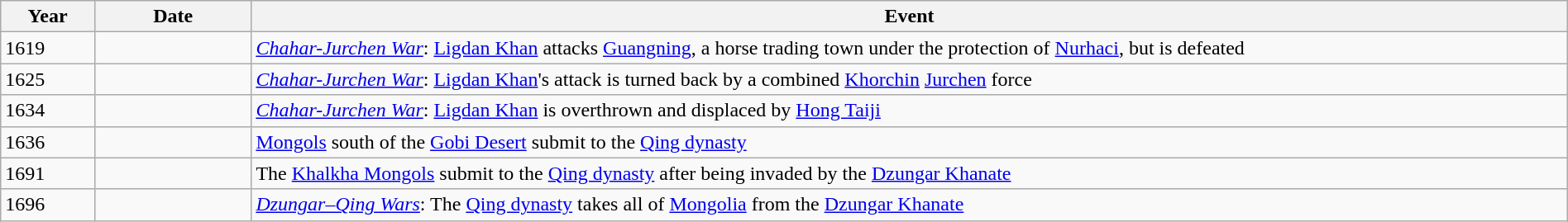<table class="wikitable" style="width:100%;">
<tr>
<th style="width:6%">Year</th>
<th style="width:10%">Date</th>
<th>Event</th>
</tr>
<tr>
<td>1619</td>
<td></td>
<td><em><a href='#'>Chahar-Jurchen War</a></em>: <a href='#'>Ligdan Khan</a> attacks <a href='#'>Guangning</a>, a horse trading town under the protection of <a href='#'>Nurhaci</a>, but is defeated</td>
</tr>
<tr>
<td>1625</td>
<td></td>
<td><em><a href='#'>Chahar-Jurchen War</a></em>: <a href='#'>Ligdan Khan</a>'s attack is turned back by a combined <a href='#'>Khorchin</a> <a href='#'>Jurchen</a> force</td>
</tr>
<tr>
<td>1634</td>
<td></td>
<td><em><a href='#'>Chahar-Jurchen War</a></em>: <a href='#'>Ligdan Khan</a> is overthrown and displaced by <a href='#'>Hong Taiji</a></td>
</tr>
<tr>
<td>1636</td>
<td></td>
<td><a href='#'>Mongols</a> south of the <a href='#'>Gobi Desert</a> submit to the <a href='#'>Qing dynasty</a></td>
</tr>
<tr>
<td>1691</td>
<td></td>
<td>The <a href='#'>Khalkha Mongols</a> submit to the <a href='#'>Qing dynasty</a> after being invaded by the <a href='#'>Dzungar Khanate</a></td>
</tr>
<tr>
<td>1696</td>
<td></td>
<td><em><a href='#'>Dzungar–Qing Wars</a></em>: The <a href='#'>Qing dynasty</a> takes all of <a href='#'>Mongolia</a> from the <a href='#'>Dzungar Khanate</a></td>
</tr>
</table>
